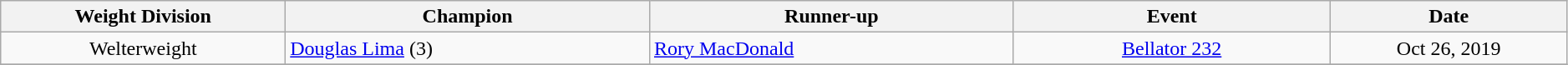<table class="wikitable" width="99%" style="text-align:center;">
<tr>
<th width="18%">Weight Division</th>
<th width="23%">Champion</th>
<th width="23%">Runner-up</th>
<th width="20%">Event</th>
<th width="15%">Date</th>
</tr>
<tr>
<td>Welterweight</td>
<td align=left> <a href='#'>Douglas Lima</a> (3)</td>
<td align=left> <a href='#'>Rory MacDonald</a></td>
<td><a href='#'>Bellator 232</a></td>
<td>Oct 26, 2019</td>
</tr>
<tr>
</tr>
</table>
